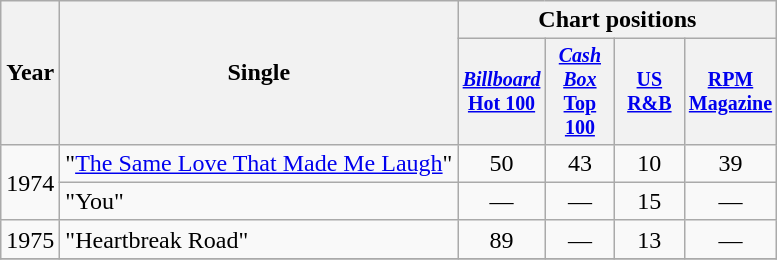<table class="wikitable" style="text-align:center;">
<tr>
<th rowspan="2">Year</th>
<th rowspan="2">Single</th>
<th colspan="4">Chart positions</th>
</tr>
<tr style="font-size:smaller;">
<th width="40"><a href='#'><em>Billboard</em> Hot 100</a></th>
<th width="40"><a href='#'><em>Cash Box</em> Top 100</a></th>
<th width="40"><a href='#'>US<br>R&B</a></th>
<th width="40"><a href='#'>RPM Magazine</a></th>
</tr>
<tr>
<td rowspan="2">1974</td>
<td align="left">"<a href='#'>The Same Love That Made Me Laugh</a>"</td>
<td>50</td>
<td>43</td>
<td>10</td>
<td>39</td>
</tr>
<tr>
<td align="left">"You"</td>
<td>—</td>
<td>—</td>
<td>15</td>
<td>—</td>
</tr>
<tr>
<td rowspan="1">1975</td>
<td align="left">"Heartbreak Road"</td>
<td>89</td>
<td>—</td>
<td>13</td>
<td>—</td>
</tr>
<tr>
</tr>
</table>
